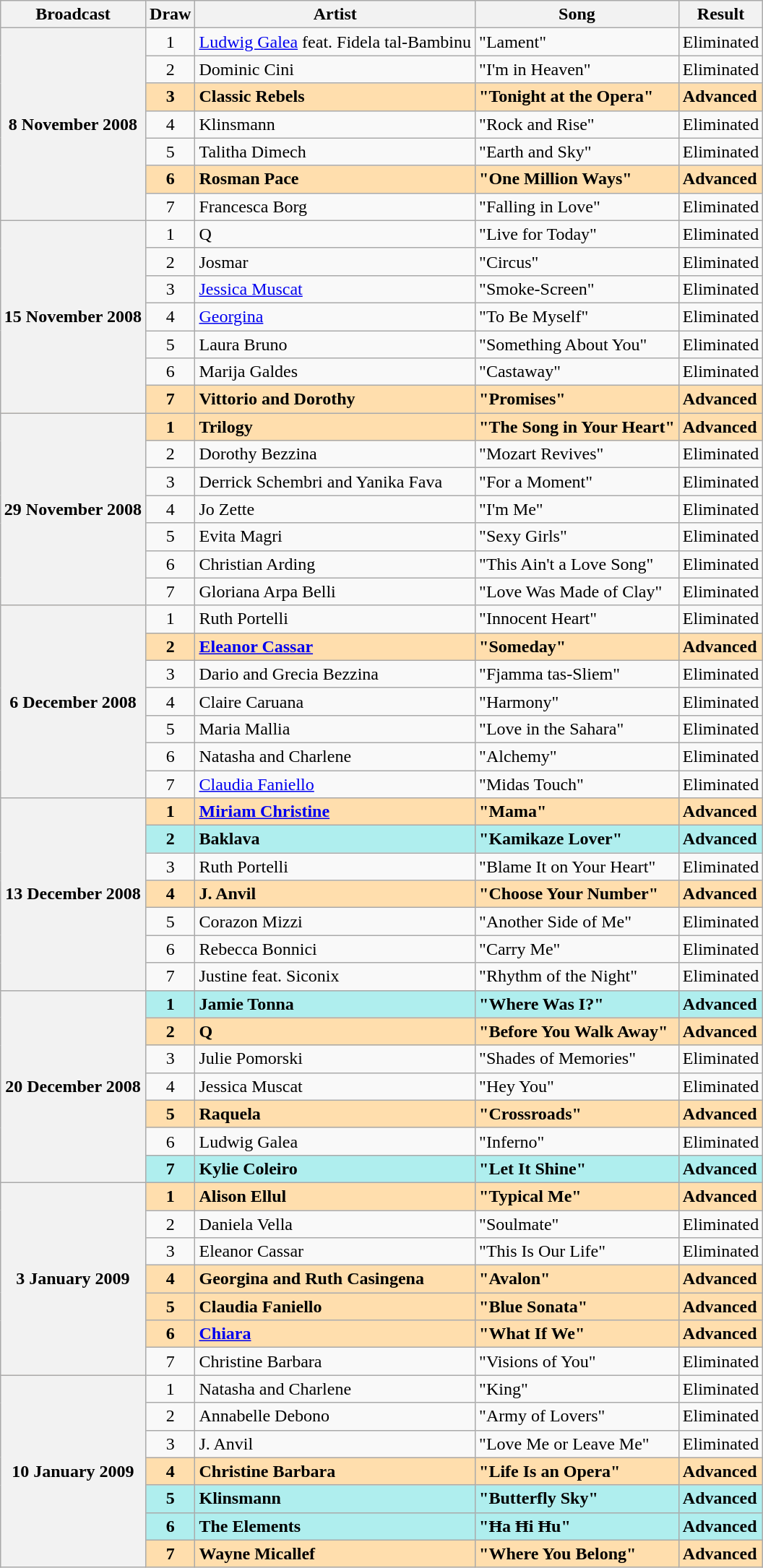<table class="wikitable sortable plainrowheaders" style="margin: 1em auto 1em auto;">
<tr>
<th>Broadcast</th>
<th>Draw</th>
<th>Artist</th>
<th>Song</th>
<th>Result</th>
</tr>
<tr>
<th scope="row" rowspan="7">8 November 2008</th>
<td align="center">1</td>
<td align="left"><a href='#'>Ludwig Galea</a> feat. Fidela tal-Bambinu</td>
<td align="left">"Lament"</td>
<td>Eliminated</td>
</tr>
<tr>
<td align="center">2</td>
<td align="left">Dominic Cini</td>
<td align="left">"I'm in Heaven"</td>
<td>Eliminated</td>
</tr>
<tr style="font-weight:bold; background:navajowhite;">
<td align="center">3</td>
<td align="left">Classic Rebels</td>
<td align="left">"Tonight at the Opera"</td>
<td>Advanced</td>
</tr>
<tr>
<td align="center">4</td>
<td align="left">Klinsmann</td>
<td align="left">"Rock and Rise"</td>
<td>Eliminated</td>
</tr>
<tr>
<td align="center">5</td>
<td align="left">Talitha Dimech</td>
<td align="left">"Earth and Sky"</td>
<td>Eliminated</td>
</tr>
<tr style="font-weight:bold; background:navajowhite;">
<td align="center">6</td>
<td align="left">Rosman Pace</td>
<td align="left">"One Million Ways"</td>
<td>Advanced</td>
</tr>
<tr>
<td align="center">7</td>
<td align="left">Francesca Borg</td>
<td align="left">"Falling in Love"</td>
<td>Eliminated</td>
</tr>
<tr>
<th scope="row" rowspan="7">15 November 2008</th>
<td align="center">1</td>
<td align="left">Q</td>
<td align="left">"Live for Today"</td>
<td>Eliminated</td>
</tr>
<tr>
<td align="center">2</td>
<td align="left">Josmar</td>
<td align="left">"Circus"</td>
<td>Eliminated</td>
</tr>
<tr>
<td align="center">3</td>
<td align="left"><a href='#'>Jessica Muscat</a></td>
<td align="left">"Smoke-Screen"</td>
<td>Eliminated</td>
</tr>
<tr>
<td align="center">4</td>
<td align="left"><a href='#'>Georgina</a></td>
<td align="left">"To Be Myself"</td>
<td>Eliminated</td>
</tr>
<tr>
<td align="center">5</td>
<td align="left">Laura Bruno</td>
<td align="left">"Something About You"</td>
<td>Eliminated</td>
</tr>
<tr>
<td align="center">6</td>
<td align="left">Marija Galdes</td>
<td align="left">"Castaway"</td>
<td>Eliminated</td>
</tr>
<tr style="font-weight:bold; background:navajowhite;">
<td align="center">7</td>
<td align="left">Vittorio and Dorothy</td>
<td align="left">"Promises"</td>
<td>Advanced</td>
</tr>
<tr style="font-weight:bold; background:navajowhite;">
<th scope="row" rowspan="7">29 November 2008</th>
<td align="center">1</td>
<td align="left">Trilogy</td>
<td align="left">"The Song in Your Heart"</td>
<td>Advanced</td>
</tr>
<tr>
<td align="center">2</td>
<td align="left">Dorothy Bezzina</td>
<td align="left">"Mozart Revives"</td>
<td>Eliminated</td>
</tr>
<tr>
<td align="center">3</td>
<td align="left">Derrick Schembri and  Yanika Fava</td>
<td align="left">"For a Moment"</td>
<td>Eliminated</td>
</tr>
<tr>
<td align="center">4</td>
<td align="left">Jo Zette</td>
<td align="left">"I'm Me"</td>
<td>Eliminated</td>
</tr>
<tr>
<td align="center">5</td>
<td align="left">Evita Magri</td>
<td align="left">"Sexy Girls"</td>
<td>Eliminated</td>
</tr>
<tr>
<td align="center">6</td>
<td align="left">Christian Arding</td>
<td align="left">"This Ain't a Love Song"</td>
<td>Eliminated</td>
</tr>
<tr>
<td align="center">7</td>
<td align="left">Gloriana Arpa Belli</td>
<td align="left">"Love Was Made of Clay"</td>
<td>Eliminated</td>
</tr>
<tr>
<th scope="row" rowspan="7">6 December 2008</th>
<td align="center">1</td>
<td align="left">Ruth Portelli</td>
<td align="left">"Innocent Heart"</td>
<td>Eliminated</td>
</tr>
<tr style="font-weight:bold; background:navajowhite;">
<td align="center">2</td>
<td align="left"><a href='#'>Eleanor Cassar</a></td>
<td align="left">"Someday"</td>
<td>Advanced</td>
</tr>
<tr>
<td align="center">3</td>
<td align="left">Dario and Grecia Bezzina</td>
<td align="left">"Fjamma tas-Sliem"</td>
<td>Eliminated</td>
</tr>
<tr>
<td align="center">4</td>
<td align="left">Claire Caruana</td>
<td align="left">"Harmony"</td>
<td>Eliminated</td>
</tr>
<tr>
<td align="center">5</td>
<td align="left">Maria Mallia</td>
<td align="left">"Love in the Sahara"</td>
<td>Eliminated</td>
</tr>
<tr>
<td align="center">6</td>
<td align="left">Natasha and Charlene</td>
<td align="left">"Alchemy"</td>
<td>Eliminated</td>
</tr>
<tr>
<td align="center">7</td>
<td align="left"><a href='#'>Claudia Faniello</a></td>
<td align="left">"Midas Touch"</td>
<td>Eliminated</td>
</tr>
<tr style="font-weight:bold; background:navajowhite;">
<th scope="row" rowspan="7">13 December 2008</th>
<td align="center">1</td>
<td align="left"><a href='#'>Miriam Christine</a></td>
<td align="left">"Mama"</td>
<td>Advanced</td>
</tr>
<tr style="font-weight:bold; background:paleturquoise;">
<td align="center">2</td>
<td align="left">Baklava</td>
<td align="left">"Kamikaze Lover"</td>
<td>Advanced</td>
</tr>
<tr>
<td align="center">3</td>
<td align="left">Ruth Portelli</td>
<td align="left">"Blame It on Your Heart"</td>
<td>Eliminated</td>
</tr>
<tr style="font-weight:bold; background:navajowhite;">
<td align="center">4</td>
<td align="left">J. Anvil</td>
<td align="left">"Choose Your Number"</td>
<td>Advanced</td>
</tr>
<tr>
<td align="center">5</td>
<td align="left">Corazon Mizzi</td>
<td align="left">"Another Side of Me"</td>
<td>Eliminated</td>
</tr>
<tr>
<td align="center">6</td>
<td align="left">Rebecca Bonnici</td>
<td align="left">"Carry Me"</td>
<td>Eliminated</td>
</tr>
<tr>
<td align="center">7</td>
<td align="left">Justine feat. Siconix</td>
<td align="left">"Rhythm of the Night"</td>
<td>Eliminated</td>
</tr>
<tr style="font-weight:bold; background:paleturquoise;">
<th scope="row" rowspan="7">20 December 2008</th>
<td align="center">1</td>
<td align="left">Jamie Tonna</td>
<td align="left">"Where Was I?"</td>
<td>Advanced</td>
</tr>
<tr style="font-weight:bold; background:navajowhite;">
<td align="center">2</td>
<td align="left">Q</td>
<td align="left">"Before You Walk Away"</td>
<td>Advanced</td>
</tr>
<tr>
<td align="center">3</td>
<td align="left">Julie Pomorski</td>
<td align="left">"Shades of Memories"</td>
<td>Eliminated</td>
</tr>
<tr>
<td align="center">4</td>
<td align="left">Jessica Muscat</td>
<td align="left">"Hey You"</td>
<td>Eliminated</td>
</tr>
<tr style="font-weight:bold; background:navajowhite;">
<td align="center">5</td>
<td align="left">Raquela</td>
<td align="left">"Crossroads"</td>
<td>Advanced</td>
</tr>
<tr>
<td align="center">6</td>
<td align="left">Ludwig Galea</td>
<td align="left">"Inferno"</td>
<td>Eliminated</td>
</tr>
<tr style="font-weight:bold; background:paleturquoise;">
<td align="center">7</td>
<td align="left">Kylie Coleiro</td>
<td align="left">"Let It Shine"</td>
<td>Advanced</td>
</tr>
<tr style="font-weight:bold; background:navajowhite;">
<th scope="row" rowspan="7">3 January 2009</th>
<td align="center">1</td>
<td align="left">Alison Ellul</td>
<td align="left">"Typical Me"</td>
<td>Advanced</td>
</tr>
<tr>
<td align="center">2</td>
<td align="left">Daniela Vella</td>
<td align="left">"Soulmate"</td>
<td>Eliminated</td>
</tr>
<tr>
<td align="center">3</td>
<td align="left">Eleanor Cassar</td>
<td align="left">"This Is Our Life"</td>
<td>Eliminated</td>
</tr>
<tr style="font-weight:bold; background:navajowhite;">
<td align="center">4</td>
<td align="left">Georgina and Ruth Casingena</td>
<td align="left">"Avalon"</td>
<td>Advanced</td>
</tr>
<tr style="font-weight:bold; background:navajowhite;">
<td align="center">5</td>
<td align="left">Claudia Faniello</td>
<td align="left">"Blue Sonata"</td>
<td>Advanced</td>
</tr>
<tr style="font-weight:bold; background:navajowhite;">
<td align="center">6</td>
<td align="left"><a href='#'>Chiara</a></td>
<td align="left">"What If We"</td>
<td>Advanced</td>
</tr>
<tr>
<td align="center">7</td>
<td align="left">Christine Barbara</td>
<td align="left">"Visions of You"</td>
<td>Eliminated</td>
</tr>
<tr>
<th scope="row" rowspan="7">10 January 2009</th>
<td align="center">1</td>
<td align="left">Natasha and Charlene</td>
<td align="left">"King"</td>
<td>Eliminated</td>
</tr>
<tr>
<td align="center">2</td>
<td align="left">Annabelle Debono</td>
<td align="left">"Army of Lovers"</td>
<td>Eliminated</td>
</tr>
<tr>
<td align="center">3</td>
<td align="left">J. Anvil</td>
<td align="left">"Love Me or Leave Me"</td>
<td>Eliminated</td>
</tr>
<tr style="font-weight:bold; background:navajowhite;">
<td align="center">4</td>
<td align="left">Christine Barbara</td>
<td align="left">"Life Is an Opera"</td>
<td>Advanced</td>
</tr>
<tr style="font-weight:bold; background:paleturquoise;">
<td align="center">5</td>
<td align="left">Klinsmann</td>
<td align="left">"Butterfly Sky"</td>
<td>Advanced</td>
</tr>
<tr style="font-weight:bold; background:paleturquoise;">
<td align="center">6</td>
<td align="left" data-sort-value="Elements, The">The Elements</td>
<td align="left">"Ħa Ħi Ħu"</td>
<td>Advanced</td>
</tr>
<tr style="font-weight:bold; background:navajowhite;">
<td align="center">7</td>
<td align="left">Wayne Micallef</td>
<td align="left">"Where You Belong"</td>
<td>Advanced</td>
</tr>
</table>
